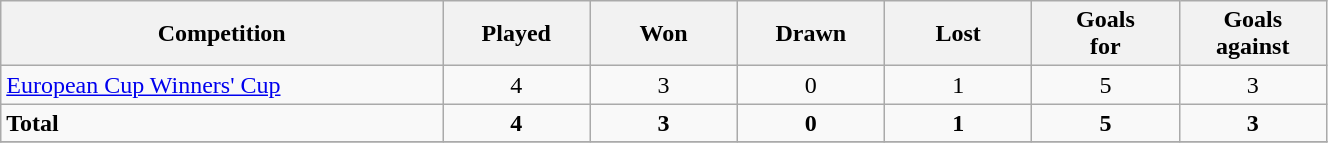<table class="sortable wikitable" width=70%>
<tr>
<th width=30%>Competition</th>
<th width=10%>Played</th>
<th width=10%>Won</th>
<th width=10%>Drawn</th>
<th width=10%>Lost</th>
<th width=10%>Goals<br>for</th>
<th width=10%>Goals<br>against</th>
</tr>
<tr>
<td><a href='#'>European Cup Winners' Cup</a></td>
<td align=center>4</td>
<td align=center>3</td>
<td align=center>0</td>
<td align=center>1</td>
<td align=center>5</td>
<td align=center>3</td>
</tr>
<tr class="sortbottom">
<td><strong>Total</strong></td>
<td align=center><strong>4</strong></td>
<td align=center><strong>3</strong></td>
<td align=center><strong>0</strong></td>
<td align=center><strong>1</strong></td>
<td align=center><strong>5</strong></td>
<td align=center><strong>3</strong></td>
</tr>
<tr>
</tr>
</table>
